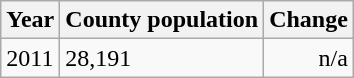<table class="wikitable">
<tr>
<th>Year</th>
<th>County population</th>
<th>Change</th>
</tr>
<tr>
<td>2011</td>
<td>28,191</td>
<td align="right">n/a</td>
</tr>
</table>
